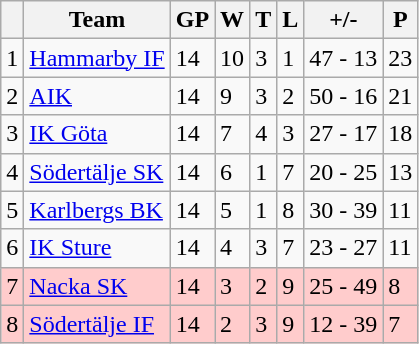<table class="wikitable">
<tr>
<th></th>
<th>Team</th>
<th>GP</th>
<th>W</th>
<th>T</th>
<th>L</th>
<th>+/-</th>
<th>P</th>
</tr>
<tr>
<td>1</td>
<td><a href='#'>Hammarby IF</a></td>
<td>14</td>
<td>10</td>
<td>3</td>
<td>1</td>
<td>47 - 13</td>
<td>23</td>
</tr>
<tr>
<td>2</td>
<td><a href='#'>AIK</a></td>
<td>14</td>
<td>9</td>
<td>3</td>
<td>2</td>
<td>50 - 16</td>
<td>21</td>
</tr>
<tr>
<td>3</td>
<td><a href='#'>IK Göta</a></td>
<td>14</td>
<td>7</td>
<td>4</td>
<td>3</td>
<td>27 - 17</td>
<td>18</td>
</tr>
<tr>
<td>4</td>
<td><a href='#'>Södertälje SK</a></td>
<td>14</td>
<td>6</td>
<td>1</td>
<td>7</td>
<td>20 - 25</td>
<td>13</td>
</tr>
<tr>
<td>5</td>
<td><a href='#'>Karlbergs BK</a></td>
<td>14</td>
<td>5</td>
<td>1</td>
<td>8</td>
<td>30 - 39</td>
<td>11</td>
</tr>
<tr>
<td>6</td>
<td><a href='#'>IK Sture</a></td>
<td>14</td>
<td>4</td>
<td>3</td>
<td>7</td>
<td>23 - 27</td>
<td>11</td>
</tr>
<tr align="left" style="background:#ffcccc;">
<td>7</td>
<td><a href='#'>Nacka SK</a></td>
<td>14</td>
<td>3</td>
<td>2</td>
<td>9</td>
<td>25 - 49</td>
<td>8</td>
</tr>
<tr align="left" style="background:#ffcccc;">
<td>8</td>
<td><a href='#'>Södertälje IF</a></td>
<td>14</td>
<td>2</td>
<td>3</td>
<td>9</td>
<td>12 - 39</td>
<td>7</td>
</tr>
</table>
